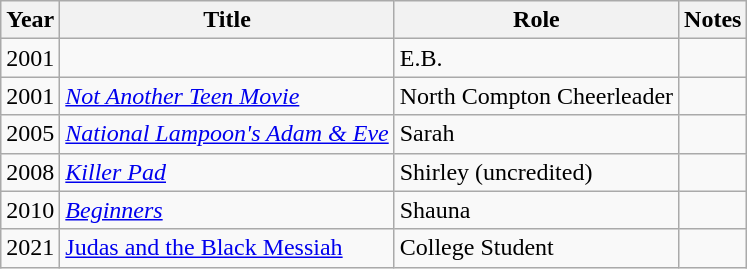<table class="wikitable sortable">
<tr>
<th>Year</th>
<th>Title</th>
<th>Role</th>
<th class="unsortable">Notes</th>
</tr>
<tr>
<td>2001</td>
<td><em></em></td>
<td>E.B.</td>
<td></td>
</tr>
<tr>
<td>2001</td>
<td><em><a href='#'>Not Another Teen Movie</a></em></td>
<td>North Compton Cheerleader</td>
<td></td>
</tr>
<tr>
<td>2005</td>
<td><em><a href='#'>National Lampoon's Adam & Eve</a></em></td>
<td>Sarah</td>
<td></td>
</tr>
<tr>
<td>2008</td>
<td><em><a href='#'>Killer Pad</a></em></td>
<td>Shirley (uncredited)</td>
<td></td>
</tr>
<tr>
<td>2010</td>
<td><em><a href='#'>Beginners</a></em></td>
<td>Shauna</td>
<td></td>
</tr>
<tr>
<td>2021</td>
<td><a href='#'>Judas and the Black Messiah</a></td>
<td>College Student</td>
<td></td>
</tr>
</table>
